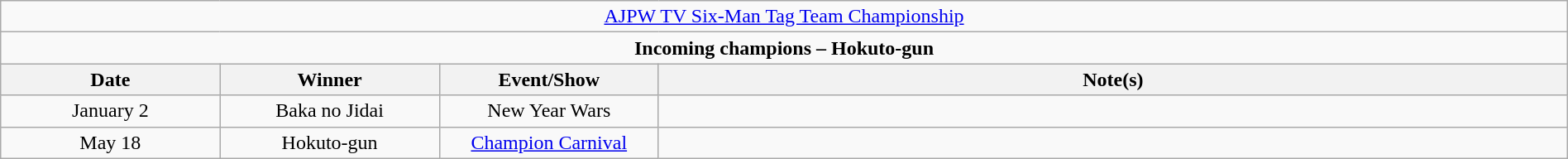<table class="wikitable" style="text-align:center; width:100%;">
<tr>
<td colspan="4" style="text-align: center;"><a href='#'>AJPW TV Six-Man Tag Team Championship</a></td>
</tr>
<tr>
<td colspan="4" style="text-align: center;"><strong>Incoming champions – Hokuto-gun </strong></td>
</tr>
<tr>
<th width="14%">Date</th>
<th width="14%">Winner</th>
<th width="14%">Event/Show</th>
<th width="58%">Note(s)</th>
</tr>
<tr>
<td>January 2</td>
<td>Baka no Jidai<br></td>
<td>New Year Wars<br></td>
<td></td>
</tr>
<tr>
<td>May 18</td>
<td>Hokuto-gun<br></td>
<td><a href='#'>Champion Carnival</a><br></td>
<td></td>
</tr>
</table>
